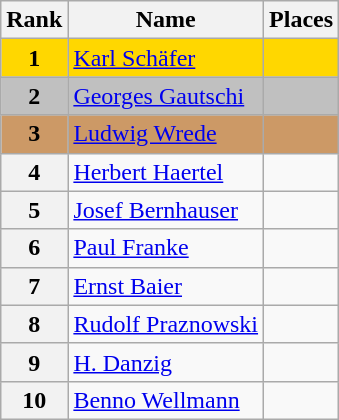<table class="wikitable">
<tr>
<th>Rank</th>
<th>Name</th>
<th>Places</th>
</tr>
<tr bgcolor="gold">
<td align="center"><strong>1</strong></td>
<td> <a href='#'>Karl Schäfer</a></td>
<td></td>
</tr>
<tr bgcolor="silver">
<td align="center"><strong>2</strong></td>
<td> <a href='#'>Georges Gautschi</a></td>
<td></td>
</tr>
<tr bgcolor="cc9966">
<td align="center"><strong>3</strong></td>
<td> <a href='#'>Ludwig Wrede</a></td>
<td></td>
</tr>
<tr>
<th>4</th>
<td> <a href='#'>Herbert Haertel</a></td>
<td></td>
</tr>
<tr>
<th>5</th>
<td> <a href='#'>Josef Bernhauser</a></td>
<td></td>
</tr>
<tr>
<th>6</th>
<td> <a href='#'>Paul Franke</a></td>
<td></td>
</tr>
<tr>
<th>7</th>
<td> <a href='#'>Ernst Baier</a></td>
<td></td>
</tr>
<tr>
<th>8</th>
<td> <a href='#'>Rudolf Praznowski</a></td>
<td></td>
</tr>
<tr>
<th>9</th>
<td> <a href='#'>H. Danzig</a></td>
<td></td>
</tr>
<tr>
<th>10</th>
<td> <a href='#'>Benno Wellmann</a></td>
<td></td>
</tr>
</table>
